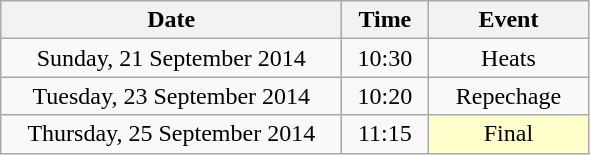<table class = "wikitable" style="text-align:center;">
<tr>
<th width=220>Date</th>
<th width=50>Time</th>
<th width=100>Event</th>
</tr>
<tr>
<td>Sunday, 21 September 2014</td>
<td>10:30</td>
<td>Heats</td>
</tr>
<tr>
<td>Tuesday, 23 September 2014</td>
<td>10:20</td>
<td>Repechage</td>
</tr>
<tr>
<td>Thursday, 25 September 2014</td>
<td>11:15</td>
<td bgcolor=ffffcc>Final</td>
</tr>
</table>
